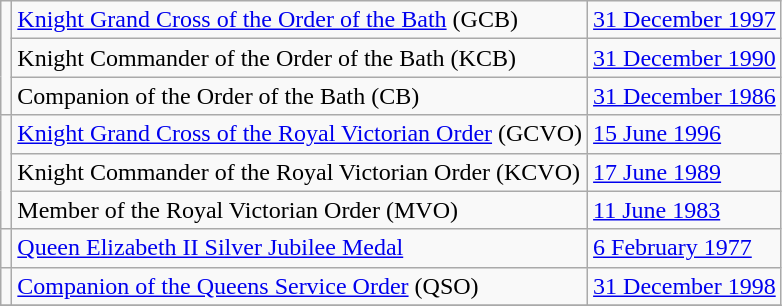<table class="wikitable">
<tr>
<td rowspan=3></td>
<td><a href='#'>Knight Grand Cross of the Order of the Bath</a> (GCB)</td>
<td><a href='#'>31 December 1997</a></td>
</tr>
<tr>
<td>Knight Commander of the Order of the Bath (KCB)</td>
<td><a href='#'>31 December 1990</a></td>
</tr>
<tr>
<td>Companion of the Order of the Bath (CB)</td>
<td><a href='#'>31 December 1986</a></td>
</tr>
<tr>
<td rowspan=3></td>
<td><a href='#'>Knight Grand Cross of the Royal Victorian Order</a> (GCVO)</td>
<td><a href='#'>15 June 1996</a></td>
</tr>
<tr>
<td>Knight Commander of the Royal Victorian Order (KCVO)</td>
<td><a href='#'>17 June 1989</a></td>
</tr>
<tr>
<td>Member of the Royal Victorian Order (MVO)</td>
<td><a href='#'>11 June 1983</a></td>
</tr>
<tr>
<td></td>
<td><a href='#'>Queen Elizabeth II Silver Jubilee Medal</a></td>
<td><a href='#'>6 February 1977</a></td>
</tr>
<tr>
<td></td>
<td><a href='#'>Companion of the Queens Service Order</a> (QSO)</td>
<td><a href='#'>31 December 1998</a></td>
</tr>
<tr>
</tr>
</table>
